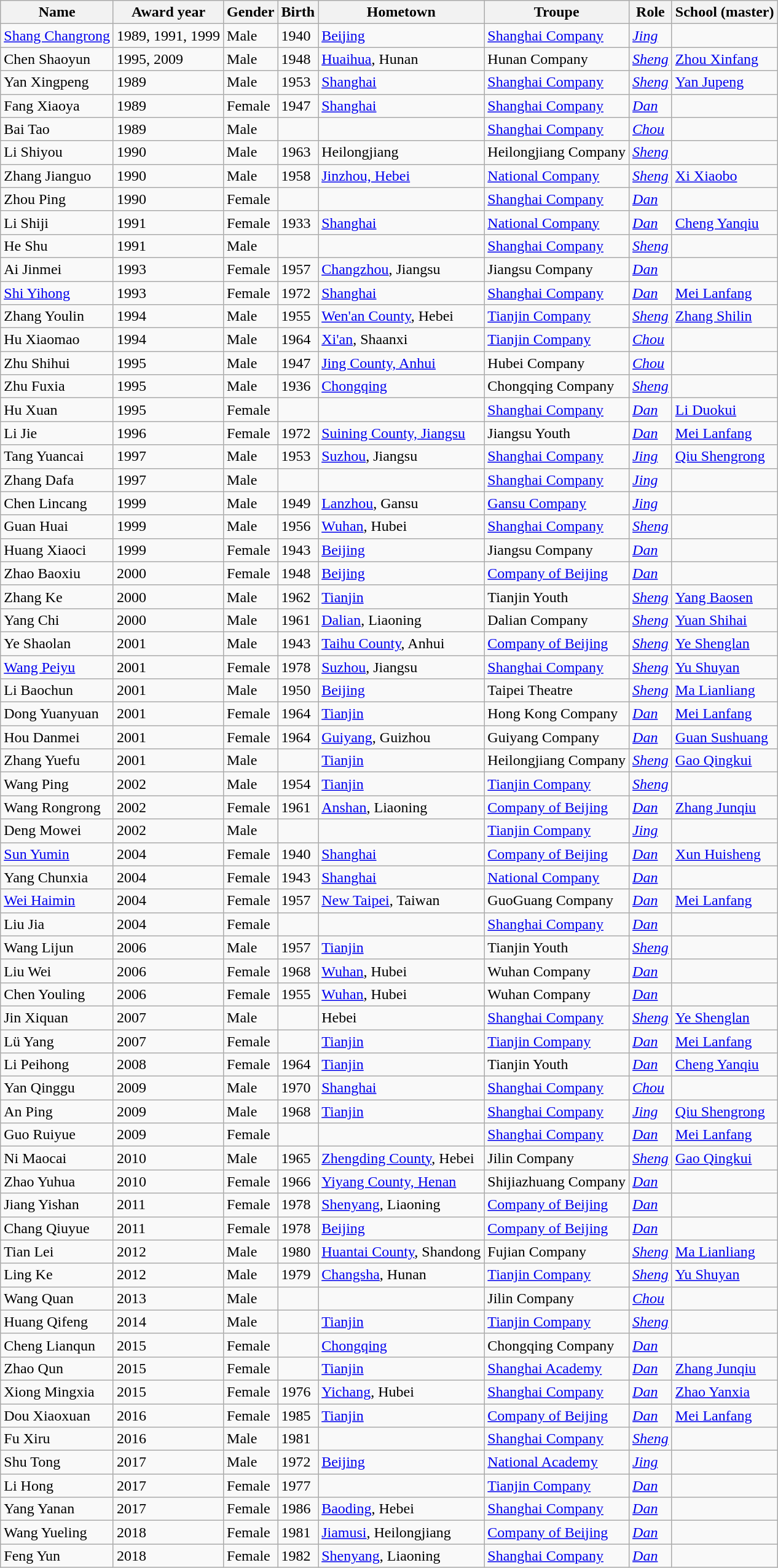<table class="wikitable sortable">
<tr>
<th>Name</th>
<th>Award year</th>
<th>Gender</th>
<th>Birth</th>
<th>Hometown</th>
<th>Troupe</th>
<th>Role</th>
<th>School (master)</th>
</tr>
<tr>
<td><a href='#'>Shang Changrong</a></td>
<td>1989, 1991, 1999</td>
<td>Male</td>
<td>1940</td>
<td><a href='#'>Beijing</a></td>
<td><a href='#'>Shanghai Company</a></td>
<td><em><a href='#'>Jing</a></em></td>
<td></td>
</tr>
<tr>
<td>Chen Shaoyun</td>
<td>1995, 2009</td>
<td>Male</td>
<td>1948</td>
<td><a href='#'>Huaihua</a>, Hunan</td>
<td>Hunan Company</td>
<td><em><a href='#'>Sheng</a></em></td>
<td><a href='#'>Zhou Xinfang</a></td>
</tr>
<tr>
<td>Yan Xingpeng</td>
<td>1989</td>
<td>Male</td>
<td>1953</td>
<td><a href='#'>Shanghai</a></td>
<td><a href='#'>Shanghai Company</a></td>
<td><em><a href='#'>Sheng</a></em></td>
<td><a href='#'>Yan Jupeng</a></td>
</tr>
<tr>
<td>Fang Xiaoya</td>
<td>1989</td>
<td>Female</td>
<td>1947</td>
<td><a href='#'>Shanghai</a></td>
<td><a href='#'>Shanghai Company</a></td>
<td><em><a href='#'>Dan</a></em></td>
<td></td>
</tr>
<tr>
<td>Bai Tao</td>
<td>1989</td>
<td>Male</td>
<td></td>
<td></td>
<td><a href='#'>Shanghai Company</a></td>
<td><em><a href='#'>Chou</a></em></td>
<td></td>
</tr>
<tr>
<td>Li Shiyou</td>
<td>1990</td>
<td>Male</td>
<td>1963</td>
<td>Heilongjiang</td>
<td>Heilongjiang Company</td>
<td><em><a href='#'>Sheng</a></em></td>
<td></td>
</tr>
<tr>
<td>Zhang Jianguo</td>
<td>1990</td>
<td>Male</td>
<td>1958</td>
<td><a href='#'>Jinzhou, Hebei</a></td>
<td><a href='#'>National Company</a></td>
<td><em><a href='#'>Sheng</a></em></td>
<td><a href='#'>Xi Xiaobo</a></td>
</tr>
<tr>
<td>Zhou Ping</td>
<td>1990</td>
<td>Female</td>
<td></td>
<td></td>
<td><a href='#'>Shanghai Company</a></td>
<td><em><a href='#'>Dan</a></em></td>
<td></td>
</tr>
<tr>
<td>Li Shiji</td>
<td>1991</td>
<td>Female</td>
<td>1933</td>
<td><a href='#'>Shanghai</a></td>
<td><a href='#'>National Company</a></td>
<td><em><a href='#'>Dan</a></em></td>
<td><a href='#'>Cheng Yanqiu</a></td>
</tr>
<tr>
<td>He Shu</td>
<td>1991</td>
<td>Male</td>
<td></td>
<td></td>
<td><a href='#'>Shanghai Company</a></td>
<td><em><a href='#'>Sheng</a></em></td>
<td></td>
</tr>
<tr>
<td>Ai Jinmei</td>
<td>1993</td>
<td>Female</td>
<td>1957</td>
<td><a href='#'>Changzhou</a>, Jiangsu</td>
<td>Jiangsu Company</td>
<td><em><a href='#'>Dan</a></em></td>
<td></td>
</tr>
<tr>
<td><a href='#'>Shi Yihong</a></td>
<td>1993</td>
<td>Female</td>
<td>1972</td>
<td><a href='#'>Shanghai</a></td>
<td><a href='#'>Shanghai Company</a></td>
<td><em><a href='#'>Dan</a></em></td>
<td><a href='#'>Mei Lanfang</a></td>
</tr>
<tr>
<td>Zhang Youlin</td>
<td>1994</td>
<td>Male</td>
<td>1955</td>
<td><a href='#'>Wen'an County</a>, Hebei</td>
<td><a href='#'>Tianjin Company</a></td>
<td><em><a href='#'>Sheng</a></em></td>
<td><a href='#'>Zhang Shilin</a></td>
</tr>
<tr>
<td>Hu Xiaomao</td>
<td>1994</td>
<td>Male</td>
<td>1964</td>
<td><a href='#'>Xi'an</a>, Shaanxi</td>
<td><a href='#'>Tianjin Company</a></td>
<td><em><a href='#'>Chou</a></em></td>
<td></td>
</tr>
<tr>
<td>Zhu Shihui</td>
<td>1995</td>
<td>Male</td>
<td>1947</td>
<td><a href='#'>Jing County, Anhui</a></td>
<td>Hubei Company</td>
<td><em><a href='#'>Chou</a></em></td>
<td></td>
</tr>
<tr>
<td>Zhu Fuxia</td>
<td>1995</td>
<td>Male</td>
<td>1936</td>
<td><a href='#'>Chongqing</a></td>
<td>Chongqing Company</td>
<td><em><a href='#'>Sheng</a></em></td>
<td></td>
</tr>
<tr>
<td>Hu Xuan</td>
<td>1995</td>
<td>Female</td>
<td></td>
<td></td>
<td><a href='#'>Shanghai Company</a></td>
<td><em><a href='#'>Dan</a></em></td>
<td><a href='#'>Li Duokui</a></td>
</tr>
<tr>
<td>Li Jie</td>
<td>1996</td>
<td>Female</td>
<td>1972</td>
<td><a href='#'>Suining County, Jiangsu</a></td>
<td>Jiangsu Youth</td>
<td><em><a href='#'>Dan</a></em></td>
<td><a href='#'>Mei Lanfang</a></td>
</tr>
<tr>
<td>Tang Yuancai</td>
<td>1997</td>
<td>Male</td>
<td>1953</td>
<td><a href='#'>Suzhou</a>, Jiangsu</td>
<td><a href='#'>Shanghai Company</a></td>
<td><em><a href='#'>Jing</a></em></td>
<td><a href='#'>Qiu Shengrong</a></td>
</tr>
<tr>
<td>Zhang Dafa</td>
<td>1997</td>
<td>Male</td>
<td></td>
<td></td>
<td><a href='#'>Shanghai Company</a></td>
<td><em><a href='#'>Jing</a></em></td>
<td></td>
</tr>
<tr>
<td>Chen Lincang</td>
<td>1999</td>
<td>Male</td>
<td>1949</td>
<td><a href='#'>Lanzhou</a>, Gansu</td>
<td><a href='#'>Gansu Company</a></td>
<td><em><a href='#'>Jing</a></em></td>
<td></td>
</tr>
<tr>
<td>Guan Huai</td>
<td>1999</td>
<td>Male</td>
<td>1956</td>
<td><a href='#'>Wuhan</a>, Hubei</td>
<td><a href='#'>Shanghai Company</a></td>
<td><em><a href='#'>Sheng</a></em></td>
<td></td>
</tr>
<tr>
<td>Huang Xiaoci</td>
<td>1999</td>
<td>Female</td>
<td>1943</td>
<td><a href='#'>Beijing</a></td>
<td>Jiangsu Company</td>
<td><em><a href='#'>Dan</a></em></td>
<td></td>
</tr>
<tr>
<td>Zhao Baoxiu</td>
<td>2000</td>
<td>Female</td>
<td>1948</td>
<td><a href='#'>Beijing</a></td>
<td><a href='#'>Company of Beijing</a></td>
<td><em><a href='#'>Dan</a></em></td>
<td></td>
</tr>
<tr>
<td>Zhang Ke</td>
<td>2000</td>
<td>Male</td>
<td>1962</td>
<td><a href='#'>Tianjin</a></td>
<td>Tianjin Youth</td>
<td><em><a href='#'>Sheng</a></em></td>
<td><a href='#'>Yang Baosen</a></td>
</tr>
<tr>
<td>Yang Chi</td>
<td>2000</td>
<td>Male</td>
<td>1961</td>
<td><a href='#'>Dalian</a>, Liaoning</td>
<td>Dalian Company</td>
<td><em><a href='#'>Sheng</a></em></td>
<td><a href='#'>Yuan Shihai</a></td>
</tr>
<tr>
<td>Ye Shaolan</td>
<td>2001</td>
<td>Male</td>
<td>1943</td>
<td><a href='#'>Taihu County</a>, Anhui</td>
<td><a href='#'>Company of Beijing</a></td>
<td><em><a href='#'>Sheng</a></em></td>
<td><a href='#'>Ye Shenglan</a></td>
</tr>
<tr>
<td><a href='#'>Wang Peiyu</a></td>
<td>2001</td>
<td>Female</td>
<td>1978</td>
<td><a href='#'>Suzhou</a>, Jiangsu</td>
<td><a href='#'>Shanghai Company</a></td>
<td><em><a href='#'>Sheng</a></em></td>
<td><a href='#'>Yu Shuyan</a></td>
</tr>
<tr>
<td>Li Baochun</td>
<td>2001</td>
<td>Male</td>
<td>1950</td>
<td><a href='#'>Beijing</a></td>
<td>Taipei Theatre</td>
<td><em><a href='#'>Sheng</a></em></td>
<td><a href='#'>Ma Lianliang</a></td>
</tr>
<tr>
<td>Dong Yuanyuan</td>
<td>2001</td>
<td>Female</td>
<td>1964</td>
<td><a href='#'>Tianjin</a></td>
<td>Hong Kong Company</td>
<td><em><a href='#'>Dan</a></em></td>
<td><a href='#'>Mei Lanfang</a></td>
</tr>
<tr>
<td>Hou Danmei</td>
<td>2001</td>
<td>Female</td>
<td>1964</td>
<td><a href='#'>Guiyang</a>, Guizhou</td>
<td>Guiyang Company</td>
<td><em><a href='#'>Dan</a></em></td>
<td><a href='#'>Guan Sushuang</a></td>
</tr>
<tr>
<td>Zhang Yuefu</td>
<td>2001</td>
<td>Male</td>
<td></td>
<td><a href='#'>Tianjin</a></td>
<td>Heilongjiang Company</td>
<td><em><a href='#'>Sheng</a></em></td>
<td><a href='#'>Gao Qingkui</a></td>
</tr>
<tr>
<td>Wang Ping</td>
<td>2002</td>
<td>Male</td>
<td>1954</td>
<td><a href='#'>Tianjin</a></td>
<td><a href='#'>Tianjin Company</a></td>
<td><em><a href='#'>Sheng</a></em></td>
<td></td>
</tr>
<tr>
<td>Wang Rongrong</td>
<td>2002</td>
<td>Female</td>
<td>1961</td>
<td><a href='#'>Anshan</a>, Liaoning</td>
<td><a href='#'>Company of Beijing</a></td>
<td><em><a href='#'>Dan</a></em></td>
<td><a href='#'>Zhang Junqiu</a></td>
</tr>
<tr>
<td>Deng Mowei</td>
<td>2002</td>
<td>Male</td>
<td></td>
<td></td>
<td><a href='#'>Tianjin Company</a></td>
<td><em><a href='#'>Jing</a></em></td>
<td></td>
</tr>
<tr>
<td><a href='#'>Sun Yumin</a></td>
<td>2004</td>
<td>Female</td>
<td>1940</td>
<td><a href='#'>Shanghai</a></td>
<td><a href='#'>Company of Beijing</a></td>
<td><em><a href='#'>Dan</a></em></td>
<td><a href='#'>Xun Huisheng</a></td>
</tr>
<tr>
<td>Yang Chunxia</td>
<td>2004</td>
<td>Female</td>
<td>1943</td>
<td><a href='#'>Shanghai</a></td>
<td><a href='#'>National Company</a></td>
<td><em><a href='#'>Dan</a></em></td>
<td></td>
</tr>
<tr>
<td><a href='#'>Wei Haimin</a></td>
<td>2004</td>
<td>Female</td>
<td>1957</td>
<td><a href='#'>New Taipei</a>, Taiwan</td>
<td>GuoGuang Company</td>
<td><em><a href='#'>Dan</a></em></td>
<td><a href='#'>Mei Lanfang</a></td>
</tr>
<tr>
<td>Liu Jia</td>
<td>2004</td>
<td>Female</td>
<td></td>
<td></td>
<td><a href='#'>Shanghai Company</a></td>
<td><em><a href='#'>Dan</a></em></td>
<td></td>
</tr>
<tr>
<td>Wang Lijun</td>
<td>2006</td>
<td>Male</td>
<td>1957</td>
<td><a href='#'>Tianjin</a></td>
<td>Tianjin Youth</td>
<td><em><a href='#'>Sheng</a></em></td>
<td></td>
</tr>
<tr>
<td>Liu Wei</td>
<td>2006</td>
<td>Female</td>
<td>1968</td>
<td><a href='#'>Wuhan</a>, Hubei</td>
<td>Wuhan Company</td>
<td><em><a href='#'>Dan</a></em></td>
<td></td>
</tr>
<tr>
<td>Chen Youling</td>
<td>2006</td>
<td>Female</td>
<td>1955</td>
<td><a href='#'>Wuhan</a>, Hubei</td>
<td>Wuhan Company</td>
<td><em><a href='#'>Dan</a></em></td>
<td></td>
</tr>
<tr>
<td>Jin Xiquan</td>
<td>2007</td>
<td>Male</td>
<td></td>
<td>Hebei</td>
<td><a href='#'>Shanghai Company</a></td>
<td><em><a href='#'>Sheng</a></em></td>
<td><a href='#'>Ye Shenglan</a></td>
</tr>
<tr>
<td>Lü Yang</td>
<td>2007</td>
<td>Female</td>
<td></td>
<td><a href='#'>Tianjin</a></td>
<td><a href='#'>Tianjin Company</a></td>
<td><em><a href='#'>Dan</a></em></td>
<td><a href='#'>Mei Lanfang</a></td>
</tr>
<tr>
<td>Li Peihong</td>
<td>2008</td>
<td>Female</td>
<td>1964</td>
<td><a href='#'>Tianjin</a></td>
<td>Tianjin Youth</td>
<td><em><a href='#'>Dan</a></em></td>
<td><a href='#'>Cheng Yanqiu</a></td>
</tr>
<tr>
<td>Yan Qinggu</td>
<td>2009</td>
<td>Male</td>
<td>1970</td>
<td><a href='#'>Shanghai</a></td>
<td><a href='#'>Shanghai Company</a></td>
<td><em><a href='#'>Chou</a></em></td>
<td></td>
</tr>
<tr>
<td>An Ping</td>
<td>2009</td>
<td>Male</td>
<td>1968</td>
<td><a href='#'>Tianjin</a></td>
<td><a href='#'>Shanghai Company</a></td>
<td><em><a href='#'>Jing</a></em></td>
<td><a href='#'>Qiu Shengrong</a></td>
</tr>
<tr>
<td>Guo Ruiyue</td>
<td>2009</td>
<td>Female</td>
<td></td>
<td></td>
<td><a href='#'>Shanghai Company</a></td>
<td><em><a href='#'>Dan</a></em></td>
<td><a href='#'>Mei Lanfang</a></td>
</tr>
<tr>
<td>Ni Maocai</td>
<td>2010</td>
<td>Male</td>
<td>1965</td>
<td><a href='#'>Zhengding County</a>, Hebei</td>
<td>Jilin Company</td>
<td><em><a href='#'>Sheng</a></em></td>
<td><a href='#'>Gao Qingkui</a></td>
</tr>
<tr>
<td>Zhao Yuhua</td>
<td>2010</td>
<td>Female</td>
<td>1966</td>
<td><a href='#'>Yiyang County, Henan</a></td>
<td>Shijiazhuang Company</td>
<td><em><a href='#'>Dan</a></em></td>
<td></td>
</tr>
<tr>
<td>Jiang Yishan</td>
<td>2011</td>
<td>Female</td>
<td>1978</td>
<td><a href='#'>Shenyang</a>, Liaoning</td>
<td><a href='#'>Company of Beijing</a></td>
<td><em><a href='#'>Dan</a></em></td>
<td></td>
</tr>
<tr>
<td>Chang Qiuyue</td>
<td>2011</td>
<td>Female</td>
<td>1978</td>
<td><a href='#'>Beijing</a></td>
<td><a href='#'>Company of Beijing</a></td>
<td><em><a href='#'>Dan</a></em></td>
<td></td>
</tr>
<tr>
<td>Tian Lei</td>
<td>2012</td>
<td>Male</td>
<td>1980</td>
<td><a href='#'>Huantai County</a>, Shandong</td>
<td>Fujian Company</td>
<td><em><a href='#'>Sheng</a></em></td>
<td><a href='#'>Ma Lianliang</a></td>
</tr>
<tr>
<td>Ling Ke</td>
<td>2012</td>
<td>Male</td>
<td>1979</td>
<td><a href='#'>Changsha</a>, Hunan</td>
<td><a href='#'>Tianjin Company</a></td>
<td><em><a href='#'>Sheng</a></em></td>
<td><a href='#'>Yu Shuyan</a></td>
</tr>
<tr>
<td>Wang Quan</td>
<td>2013</td>
<td>Male</td>
<td></td>
<td></td>
<td>Jilin Company</td>
<td><em><a href='#'>Chou</a></em></td>
<td></td>
</tr>
<tr>
<td>Huang Qifeng</td>
<td>2014</td>
<td>Male</td>
<td></td>
<td><a href='#'>Tianjin</a></td>
<td><a href='#'>Tianjin Company</a></td>
<td><em><a href='#'>Sheng</a></em></td>
<td></td>
</tr>
<tr>
<td>Cheng Lianqun</td>
<td>2015</td>
<td>Female</td>
<td></td>
<td><a href='#'>Chongqing</a></td>
<td>Chongqing Company</td>
<td><em><a href='#'>Dan</a></em></td>
<td></td>
</tr>
<tr>
<td>Zhao Qun</td>
<td>2015</td>
<td>Female</td>
<td></td>
<td><a href='#'>Tianjin</a></td>
<td><a href='#'>Shanghai Academy</a></td>
<td><em><a href='#'>Dan</a></em></td>
<td><a href='#'>Zhang Junqiu</a></td>
</tr>
<tr>
<td>Xiong Mingxia</td>
<td>2015</td>
<td>Female</td>
<td>1976</td>
<td><a href='#'>Yichang</a>, Hubei</td>
<td><a href='#'>Shanghai Company</a></td>
<td><em><a href='#'>Dan</a></em></td>
<td><a href='#'>Zhao Yanxia</a></td>
</tr>
<tr>
<td>Dou Xiaoxuan</td>
<td>2016</td>
<td>Female</td>
<td>1985</td>
<td><a href='#'>Tianjin</a></td>
<td><a href='#'>Company of Beijing</a></td>
<td><em><a href='#'>Dan</a></em></td>
<td><a href='#'>Mei Lanfang</a></td>
</tr>
<tr>
<td>Fu Xiru</td>
<td>2016</td>
<td>Male</td>
<td>1981</td>
<td></td>
<td><a href='#'>Shanghai Company</a></td>
<td><em><a href='#'>Sheng</a></em></td>
<td></td>
</tr>
<tr>
<td>Shu Tong</td>
<td>2017</td>
<td>Male</td>
<td>1972</td>
<td><a href='#'>Beijing</a></td>
<td><a href='#'>National Academy</a></td>
<td><em><a href='#'>Jing</a></em></td>
<td></td>
</tr>
<tr>
<td>Li Hong</td>
<td>2017</td>
<td>Female</td>
<td>1977</td>
<td></td>
<td><a href='#'>Tianjin Company</a></td>
<td><em><a href='#'>Dan</a></em></td>
<td></td>
</tr>
<tr>
<td>Yang Yanan</td>
<td>2017</td>
<td>Female</td>
<td>1986</td>
<td><a href='#'>Baoding</a>, Hebei</td>
<td><a href='#'>Shanghai Company</a></td>
<td><em><a href='#'>Dan</a></em></td>
<td></td>
</tr>
<tr>
<td>Wang Yueling</td>
<td>2018</td>
<td>Female</td>
<td>1981</td>
<td><a href='#'>Jiamusi</a>, Heilongjiang</td>
<td><a href='#'>Company of Beijing</a></td>
<td><em><a href='#'>Dan</a></em></td>
<td></td>
</tr>
<tr>
<td>Feng Yun</td>
<td>2018</td>
<td>Female</td>
<td>1982</td>
<td><a href='#'>Shenyang</a>, Liaoning</td>
<td><a href='#'>Shanghai Company</a></td>
<td><em><a href='#'>Dan</a></em></td>
<td></td>
</tr>
</table>
